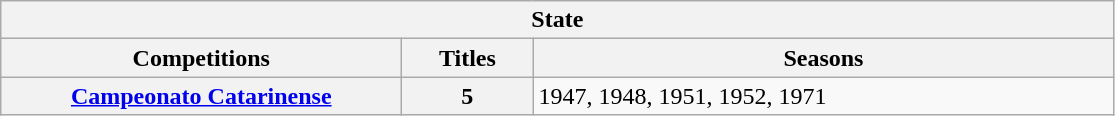<table class="wikitable">
<tr>
<th colspan="3">State</th>
</tr>
<tr>
<th style="width:260px">Competitions</th>
<th style="width:80px">Titles</th>
<th style="width:380px">Seasons</th>
</tr>
<tr>
<th><a href='#'>Campeonato Catarinense</a></th>
<th>5</th>
<td>1947, 1948, 1951, 1952, 1971</td>
</tr>
</table>
